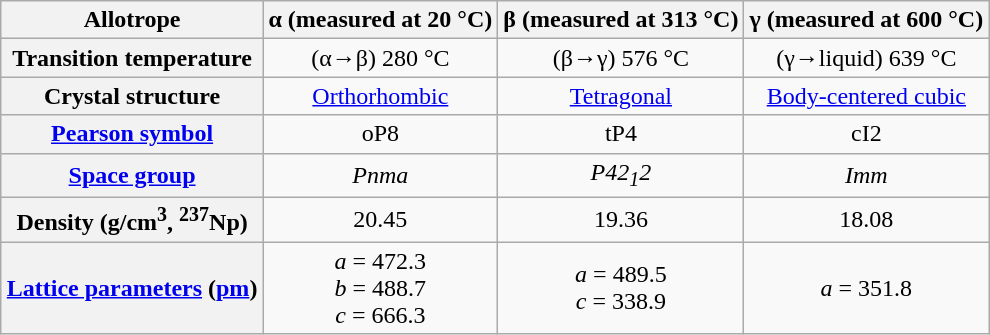<table class="wikitable" style="margin:auto; text-align:center;">
<tr>
<th>Allotrope</th>
<th>α (measured at 20 °C)</th>
<th>β (measured at 313 °C)</th>
<th>γ (measured at 600 °C)</th>
</tr>
<tr>
<th>Transition temperature</th>
<td>(α→β) 280 °C</td>
<td>(β→γ) 576 °C</td>
<td>(γ→liquid) 639 °C</td>
</tr>
<tr>
<th>Crystal structure</th>
<td><a href='#'>Orthorhombic</a></td>
<td><a href='#'>Tetragonal</a></td>
<td><a href='#'>Body-centered cubic</a></td>
</tr>
<tr>
<th><a href='#'>Pearson symbol</a></th>
<td>oP8</td>
<td>tP4</td>
<td>cI2</td>
</tr>
<tr>
<th><a href='#'>Space group</a></th>
<td><em>Pnma</em></td>
<td><em>P42<sub>1</sub>2</em></td>
<td><em>Imm</em></td>
</tr>
<tr>
<th>Density (g/cm<sup>3</sup>, <sup>237</sup>Np)</th>
<td>20.45</td>
<td>19.36</td>
<td>18.08</td>
</tr>
<tr>
<th><a href='#'>Lattice parameters</a> (<a href='#'>pm</a>)</th>
<td><em>a</em> = 472.3<br><em>b</em> = 488.7<br><em>c</em> = 666.3</td>
<td><em>a</em> = 489.5<br><em>c</em> = 338.9</td>
<td><em>a</em> = 351.8</td>
</tr>
</table>
